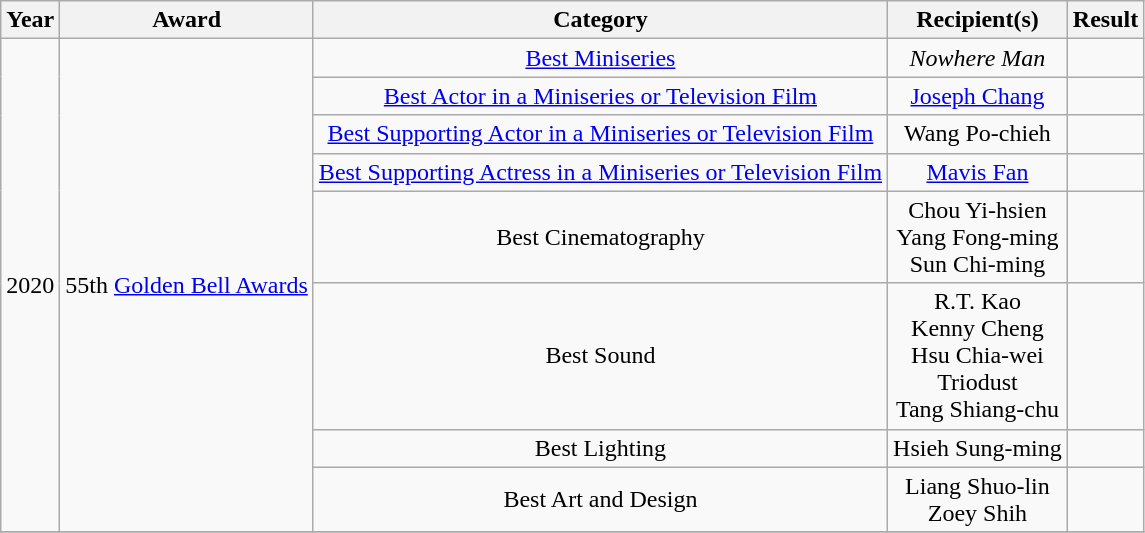<table class="wikitable sortable plainrowheaders" style="text-align:center;">
<tr>
<th>Year</th>
<th>Award</th>
<th>Category</th>
<th>Recipient(s)</th>
<th>Result</th>
</tr>
<tr>
<td rowspan="8">2020</td>
<td rowspan="8">55th <a href='#'>Golden Bell Awards</a></td>
<td><a href='#'>Best Miniseries</a></td>
<td><em>Nowhere Man</em></td>
<td></td>
</tr>
<tr>
<td><a href='#'>Best Actor in a Miniseries or Television Film</a></td>
<td><a href='#'>Joseph Chang</a></td>
<td></td>
</tr>
<tr>
<td><a href='#'>Best Supporting Actor in a Miniseries or Television Film</a></td>
<td>Wang Po-chieh</td>
<td></td>
</tr>
<tr>
<td><a href='#'>Best Supporting Actress in a Miniseries or Television Film</a></td>
<td><a href='#'>Mavis Fan</a></td>
<td></td>
</tr>
<tr>
<td>Best Cinematography</td>
<td>Chou Yi-hsien <br> Yang Fong-ming <br> Sun Chi-ming</td>
<td></td>
</tr>
<tr>
<td>Best Sound</td>
<td>R.T. Kao <br> Kenny Cheng <br> Hsu Chia-wei <br> Triodust <br> Tang Shiang-chu</td>
<td></td>
</tr>
<tr>
<td>Best Lighting</td>
<td>Hsieh Sung-ming</td>
<td></td>
</tr>
<tr>
<td>Best Art and Design</td>
<td>Liang Shuo-lin <br> Zoey Shih</td>
<td></td>
</tr>
<tr>
</tr>
</table>
